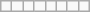<table class="wikitable">
<tr>
<td></td>
<td></td>
<td></td>
<td></td>
<td></td>
<td></td>
<td></td>
<td></td>
</tr>
</table>
